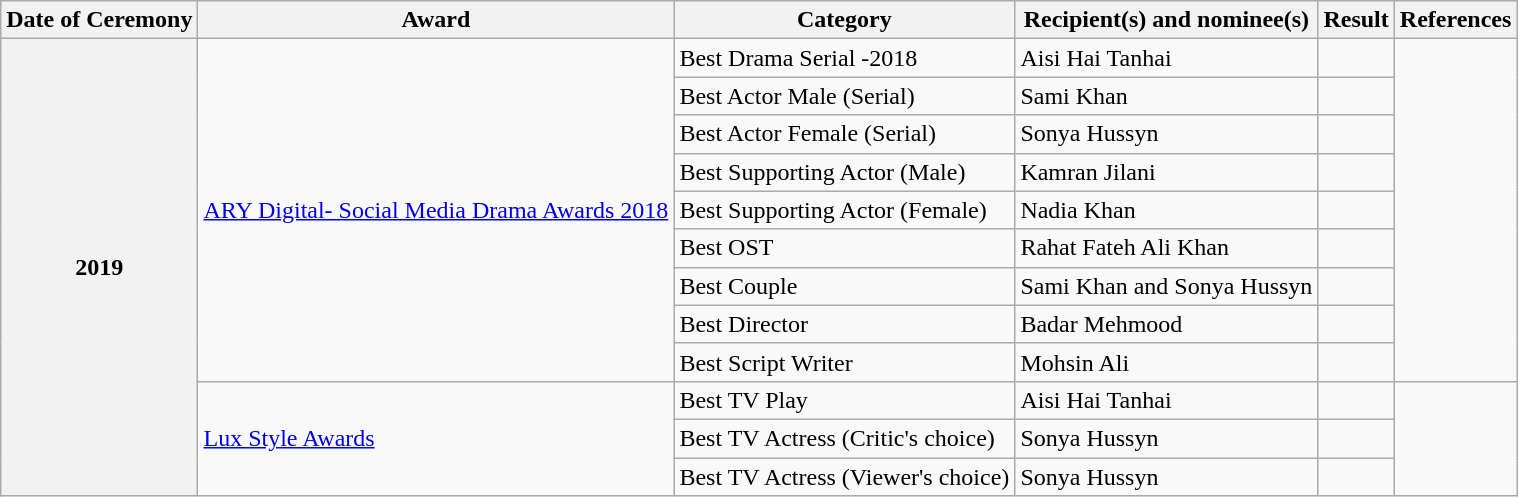<table class="wikitable sortable">
<tr>
<th>Date of Ceremony</th>
<th>Award</th>
<th>Category</th>
<th>Recipient(s) and nominee(s)</th>
<th>Result</th>
<th>References</th>
</tr>
<tr>
<th rowspan="12">2019</th>
<td rowspan="9"><a href='#'>ARY Digital- Social Media Drama Awards 2018</a></td>
<td>Best Drama Serial -2018</td>
<td>Aisi Hai Tanhai</td>
<td></td>
<td rowspan="9"></td>
</tr>
<tr>
<td>Best Actor Male (Serial)</td>
<td>Sami Khan</td>
<td></td>
</tr>
<tr>
<td>Best Actor Female (Serial)</td>
<td>Sonya Hussyn</td>
<td></td>
</tr>
<tr>
<td>Best Supporting Actor (Male)</td>
<td>Kamran Jilani</td>
<td></td>
</tr>
<tr>
<td>Best Supporting Actor (Female)</td>
<td>Nadia Khan</td>
<td></td>
</tr>
<tr>
<td>Best OST</td>
<td>Rahat Fateh Ali Khan</td>
<td></td>
</tr>
<tr>
<td>Best Couple</td>
<td>Sami Khan and Sonya Hussyn</td>
<td></td>
</tr>
<tr>
<td>Best Director</td>
<td>Badar Mehmood</td>
<td></td>
</tr>
<tr>
<td>Best Script Writer</td>
<td>Mohsin Ali</td>
<td></td>
</tr>
<tr>
<td rowspan=3><a href='#'>Lux Style Awards</a><br></td>
<td>Best TV Play</td>
<td>Aisi Hai Tanhai</td>
<td></td>
<td rowspan=3></td>
</tr>
<tr>
<td>Best TV Actress (Critic's choice)</td>
<td>Sonya Hussyn</td>
<td></td>
</tr>
<tr>
<td>Best TV Actress (Viewer's choice)</td>
<td>Sonya Hussyn</td>
<td></td>
</tr>
</table>
